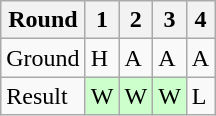<table class="wikitable">
<tr>
<th>Round</th>
<th>1</th>
<th>2</th>
<th>3</th>
<th>4</th>
</tr>
<tr>
<td>Ground</td>
<td>H</td>
<td>A</td>
<td>A</td>
<td>A</td>
</tr>
<tr>
<td>Result</td>
<td style="background:#cfc;">W</td>
<td style="background:#cfc;">W</td>
<td style="background:#cfc;">W</td>
<td>L</td>
</tr>
</table>
